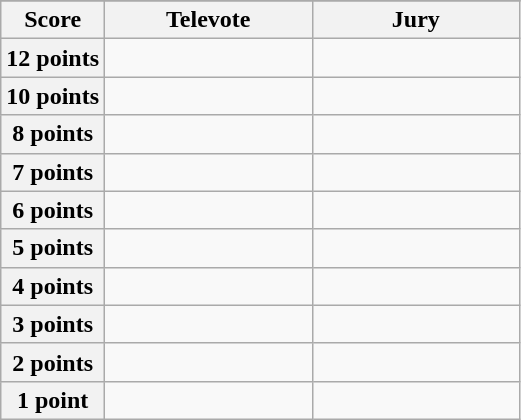<table class="wikitable">
<tr>
</tr>
<tr>
<th scope="col" width="20%">Score</th>
<th scope="col" width="40%">Televote</th>
<th scope="col" width="40%">Jury</th>
</tr>
<tr>
<th scope="row">12 points</th>
<td></td>
<td></td>
</tr>
<tr>
<th scope="row">10 points</th>
<td></td>
<td></td>
</tr>
<tr>
<th scope="row">8 points</th>
<td></td>
<td></td>
</tr>
<tr>
<th scope="row">7 points</th>
<td></td>
<td></td>
</tr>
<tr>
<th scope="row">6 points</th>
<td></td>
<td></td>
</tr>
<tr>
<th scope="row">5 points</th>
<td></td>
<td></td>
</tr>
<tr>
<th scope="row">4 points</th>
<td></td>
<td></td>
</tr>
<tr>
<th scope="row">3 points</th>
<td></td>
<td></td>
</tr>
<tr>
<th scope="row">2 points</th>
<td></td>
<td></td>
</tr>
<tr>
<th scope="row">1 point</th>
<td></td>
<td></td>
</tr>
</table>
